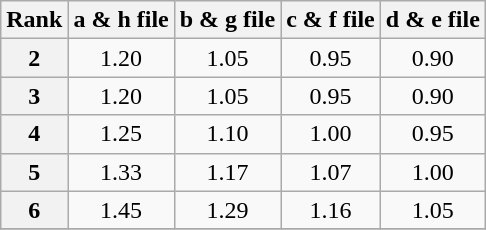<table class="wikitable" style="text-align:center;">
<tr>
<th>Rank</th>
<th>a & h file</th>
<th>b & g file</th>
<th>c & f file</th>
<th>d & e file</th>
</tr>
<tr>
<th>2</th>
<td>1.20</td>
<td>1.05</td>
<td>0.95</td>
<td>0.90</td>
</tr>
<tr>
<th>3</th>
<td>1.20</td>
<td>1.05</td>
<td>0.95</td>
<td>0.90</td>
</tr>
<tr>
<th>4</th>
<td>1.25</td>
<td>1.10</td>
<td>1.00</td>
<td>0.95</td>
</tr>
<tr>
<th>5</th>
<td>1.33</td>
<td>1.17</td>
<td>1.07</td>
<td>1.00</td>
</tr>
<tr>
<th>6</th>
<td>1.45</td>
<td>1.29</td>
<td>1.16</td>
<td>1.05</td>
</tr>
<tr>
</tr>
</table>
